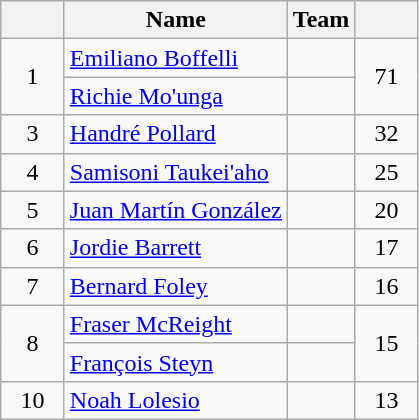<table class="wikitable" style="text-align:center">
<tr>
<th align=center width="35"></th>
<th>Name</th>
<th>Team</th>
<th align=center width="35"></th>
</tr>
<tr>
<td rowspan=2>1</td>
<td align="left"><a href='#'>Emiliano Boffelli</a></td>
<td align="left"></td>
<td rowspan=2>71</td>
</tr>
<tr>
<td align="left"><a href='#'>Richie Mo'unga</a></td>
<td align="left"></td>
</tr>
<tr>
<td>3</td>
<td align="left"><a href='#'>Handré Pollard</a></td>
<td align="left"></td>
<td>32</td>
</tr>
<tr>
<td>4</td>
<td align="left"><a href='#'>Samisoni Taukei'aho</a></td>
<td align="left"></td>
<td>25</td>
</tr>
<tr>
<td>5</td>
<td align="left"><a href='#'>Juan Martín González</a></td>
<td align="left"></td>
<td>20</td>
</tr>
<tr>
<td>6</td>
<td align="left"><a href='#'>Jordie Barrett</a></td>
<td align="left"></td>
<td>17</td>
</tr>
<tr>
<td>7</td>
<td align="left"><a href='#'>Bernard Foley</a></td>
<td align="left"></td>
<td>16</td>
</tr>
<tr>
<td rowspan=2>8</td>
<td align="left"><a href='#'>Fraser McReight</a></td>
<td align="left"></td>
<td rowspan=2>15</td>
</tr>
<tr>
<td align="left"><a href='#'>François Steyn</a></td>
<td align="left"></td>
</tr>
<tr>
<td>10</td>
<td align="left"><a href='#'>Noah Lolesio</a></td>
<td align="left"></td>
<td>13</td>
</tr>
</table>
